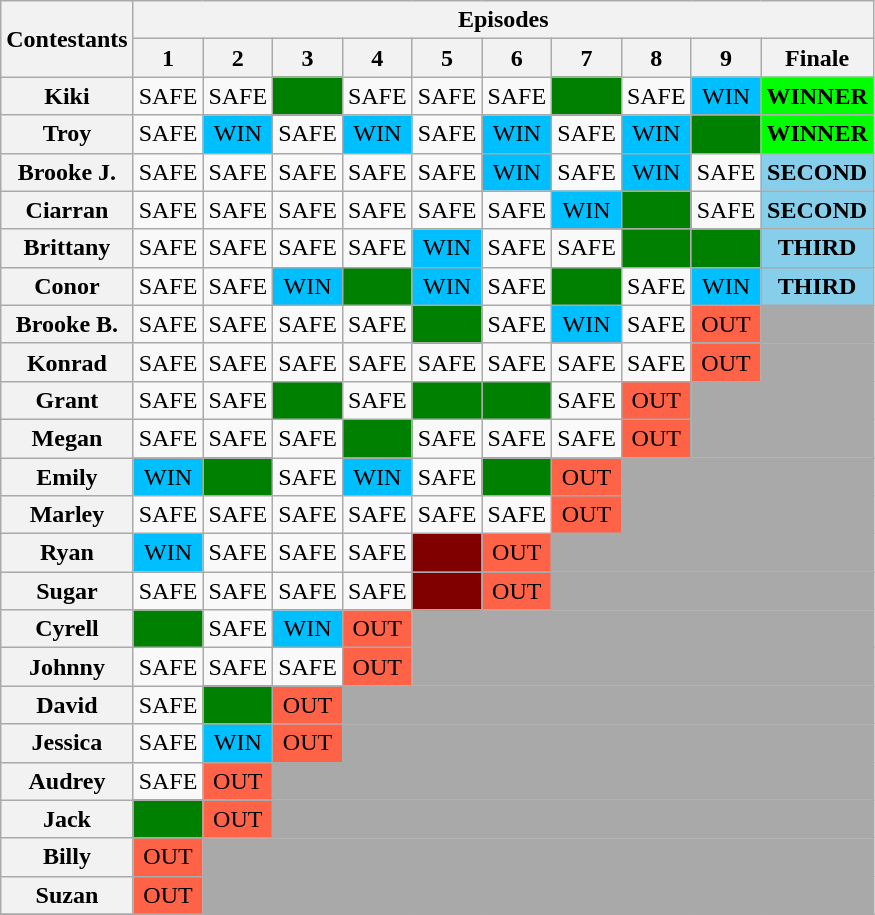<table class="wikitable unsortable" style="text-align:center; font-size:100%;">
<tr>
<th scope="col" rowspan=2>Contestants</th>
<th colspan="18" scope="col">Episodes</th>
</tr>
<tr>
<th>1</th>
<th>2</th>
<th>3</th>
<th>4</th>
<th>5</th>
<th>6</th>
<th>7</th>
<th>8</th>
<th>9</th>
<th>Finale</th>
</tr>
<tr>
<th>Kiki</th>
<td>SAFE</td>
<td>SAFE</td>
<td style="background:green"></td>
<td>SAFE</td>
<td>SAFE</td>
<td>SAFE</td>
<td style="background:green"></td>
<td>SAFE</td>
<td style="background:deepskyblue">WIN</td>
<td style="background:lime"><strong>WINNER</strong></td>
</tr>
<tr>
<th>Troy</th>
<td>SAFE</td>
<td style="background:deepskyblue">WIN</td>
<td>SAFE</td>
<td style="background:deepskyblue">WIN</td>
<td>SAFE</td>
<td style="background:deepskyblue">WIN</td>
<td>SAFE</td>
<td style="background:deepskyblue">WIN</td>
<td style="background:green"></td>
<td style="background:lime"><strong>WINNER</strong></td>
</tr>
<tr>
<th>Brooke J.</th>
<td>SAFE</td>
<td>SAFE</td>
<td>SAFE</td>
<td>SAFE</td>
<td>SAFE</td>
<td style="background:deepskyblue">WIN</td>
<td>SAFE</td>
<td style="background:deepskyblue">WIN</td>
<td>SAFE</td>
<td style="background:skyblue"><strong>SECOND</strong></td>
</tr>
<tr>
<th>Ciarran</th>
<td>SAFE</td>
<td>SAFE</td>
<td>SAFE</td>
<td>SAFE</td>
<td>SAFE</td>
<td>SAFE</td>
<td style="background:deepskyblue">WIN</td>
<td style="background:green"></td>
<td>SAFE</td>
<td style="background:skyblue"><strong>SECOND</strong></td>
</tr>
<tr>
<th>Brittany</th>
<td>SAFE</td>
<td>SAFE</td>
<td>SAFE</td>
<td>SAFE</td>
<td style="background:deepskyblue">WIN</td>
<td>SAFE</td>
<td>SAFE</td>
<td style="background:green"></td>
<td style="background:green"></td>
<td style="background:skyblue"><strong>THIRD</strong></td>
</tr>
<tr>
<th>Conor</th>
<td>SAFE</td>
<td>SAFE</td>
<td style="background:deepskyblue">WIN</td>
<td style="background:green"></td>
<td style="background:deepskyblue">WIN</td>
<td>SAFE</td>
<td style="background:green"></td>
<td>SAFE</td>
<td style="background:deepskyblue">WIN</td>
<td style="background:skyblue"><strong>THIRD</strong></td>
</tr>
<tr>
<th>Brooke B.</th>
<td>SAFE</td>
<td>SAFE</td>
<td>SAFE</td>
<td>SAFE</td>
<td style="background:green"></td>
<td>SAFE</td>
<td style="background:deepskyblue">WIN</td>
<td>SAFE</td>
<td style="background:tomato">OUT</td>
<td colspan="1" style="background:darkgray"></td>
</tr>
<tr>
<th>Konrad</th>
<td>SAFE</td>
<td>SAFE</td>
<td>SAFE</td>
<td>SAFE</td>
<td>SAFE</td>
<td>SAFE</td>
<td>SAFE</td>
<td>SAFE</td>
<td style="background:tomato">OUT</td>
<td colspan="1" style="background:darkgray"></td>
</tr>
<tr>
<th>Grant</th>
<td>SAFE</td>
<td>SAFE</td>
<td style="background:green"></td>
<td>SAFE</td>
<td style="background:green"></td>
<td style="background:green"></td>
<td>SAFE</td>
<td style="background:tomato">OUT</td>
<td colspan="2" style="background:darkgray"></td>
</tr>
<tr>
<th>Megan</th>
<td>SAFE</td>
<td>SAFE</td>
<td>SAFE</td>
<td style="background:green"></td>
<td>SAFE</td>
<td>SAFE</td>
<td>SAFE</td>
<td style="background:tomato">OUT</td>
<td colspan="2" style="background:darkgray"></td>
</tr>
<tr>
<th>Emily</th>
<td style="background:deepskyblue">WIN</td>
<td style="background:green"></td>
<td>SAFE</td>
<td style="background:deepskyblue">WIN</td>
<td>SAFE</td>
<td style="background:green"></td>
<td style="background:tomato">OUT</td>
<td colspan="3" style="background:darkgray"></td>
</tr>
<tr>
<th>Marley</th>
<td>SAFE</td>
<td>SAFE</td>
<td>SAFE</td>
<td>SAFE</td>
<td>SAFE</td>
<td>SAFE</td>
<td style="background:tomato">OUT</td>
<td colspan="3" style="background:darkgray"></td>
</tr>
<tr>
<th>Ryan</th>
<td style="background:deepskyblue">WIN</td>
<td>SAFE</td>
<td>SAFE</td>
<td>SAFE</td>
<td style="background:maroon"></td>
<td style="background:tomato">OUT</td>
<td colspan="4" style="background:darkgray"></td>
</tr>
<tr>
<th>Sugar</th>
<td>SAFE</td>
<td>SAFE</td>
<td>SAFE</td>
<td>SAFE</td>
<td style="background:maroon"></td>
<td style="background:tomato">OUT</td>
<td colspan="4" style="background:darkgray"></td>
</tr>
<tr>
<th>Cyrell</th>
<td style="background:green"></td>
<td>SAFE</td>
<td style="background:deepskyblue">WIN</td>
<td style="background:tomato">OUT</td>
<td colspan="6" style="background:darkgray"></td>
</tr>
<tr>
<th>Johnny</th>
<td>SAFE</td>
<td>SAFE</td>
<td>SAFE</td>
<td style="background:tomato">OUT</td>
<td colspan="6" style="background:darkgray"></td>
</tr>
<tr>
<th>David</th>
<td>SAFE</td>
<td style="background:green"></td>
<td style="background:tomato">OUT</td>
<td colspan="7" style="background:darkgray"></td>
</tr>
<tr>
<th>Jessica</th>
<td>SAFE</td>
<td style="background:deepskyblue">WIN</td>
<td style="background:tomato">OUT</td>
<td colspan="7" style="background:darkgray"></td>
</tr>
<tr>
<th>Audrey</th>
<td>SAFE</td>
<td style="background:tomato">OUT</td>
<td colspan="8" style="background:darkgray"></td>
</tr>
<tr>
<th>Jack</th>
<td style="background:green"></td>
<td style="background:tomato">OUT</td>
<td colspan="8" style="background:darkgray"></td>
</tr>
<tr>
<th>Billy</th>
<td style="background:tomato">OUT</td>
<td colspan="9" style="background:darkgray"></td>
</tr>
<tr>
<th>Suzan</th>
<td style="background:tomato">OUT</td>
<td colspan="9" style="background:darkgray"></td>
</tr>
<tr>
</tr>
</table>
